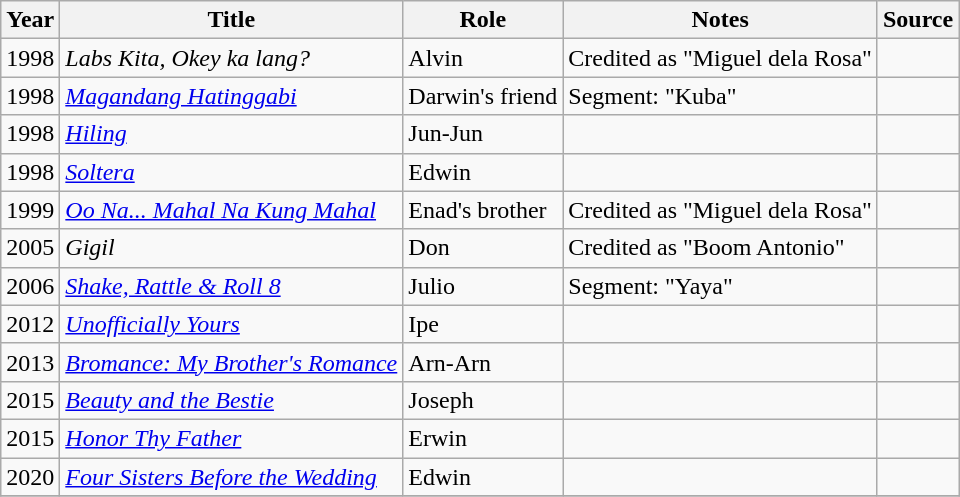<table class="wikitable sortable" >
<tr>
<th>Year</th>
<th>Title</th>
<th>Role</th>
<th class="unsortable">Notes </th>
<th class="unsortable">Source </th>
</tr>
<tr>
<td>1998</td>
<td><em>Labs Kita, Okey ka lang?</em></td>
<td>Alvin</td>
<td>Credited as "Miguel dela Rosa"</td>
<td></td>
</tr>
<tr>
<td>1998</td>
<td><em><a href='#'>Magandang Hatinggabi</a></em></td>
<td>Darwin's friend</td>
<td>Segment: "Kuba"</td>
<td></td>
</tr>
<tr>
<td>1998</td>
<td><em><a href='#'>Hiling</a></em></td>
<td>Jun-Jun</td>
<td></td>
<td></td>
</tr>
<tr>
<td>1998</td>
<td><em><a href='#'>Soltera</a></em></td>
<td>Edwin</td>
<td></td>
<td></td>
</tr>
<tr>
<td>1999</td>
<td><em><a href='#'>Oo Na... Mahal Na Kung Mahal</a></em></td>
<td>Enad's brother</td>
<td>Credited as "Miguel dela Rosa"</td>
<td></td>
</tr>
<tr>
<td>2005</td>
<td><em>Gigil</em></td>
<td>Don</td>
<td>Credited as "Boom Antonio"</td>
<td></td>
</tr>
<tr>
<td>2006</td>
<td><em><a href='#'>Shake, Rattle & Roll 8</a></em></td>
<td>Julio</td>
<td>Segment: "Yaya"</td>
<td></td>
</tr>
<tr>
<td>2012</td>
<td><em><a href='#'>Unofficially Yours</a></em></td>
<td>Ipe</td>
<td></td>
<td></td>
</tr>
<tr>
<td>2013</td>
<td><em><a href='#'>Bromance: My Brother's Romance</a></em></td>
<td>Arn-Arn</td>
<td></td>
<td></td>
</tr>
<tr>
<td>2015</td>
<td><em><a href='#'>Beauty and the Bestie</a></em></td>
<td>Joseph</td>
<td></td>
<td></td>
</tr>
<tr>
<td>2015</td>
<td><em><a href='#'>Honor Thy Father</a></em></td>
<td>Erwin</td>
<td></td>
<td></td>
</tr>
<tr>
<td>2020</td>
<td><em><a href='#'>Four Sisters Before the Wedding</a></em></td>
<td>Edwin</td>
<td></td>
<td></td>
</tr>
<tr>
</tr>
</table>
